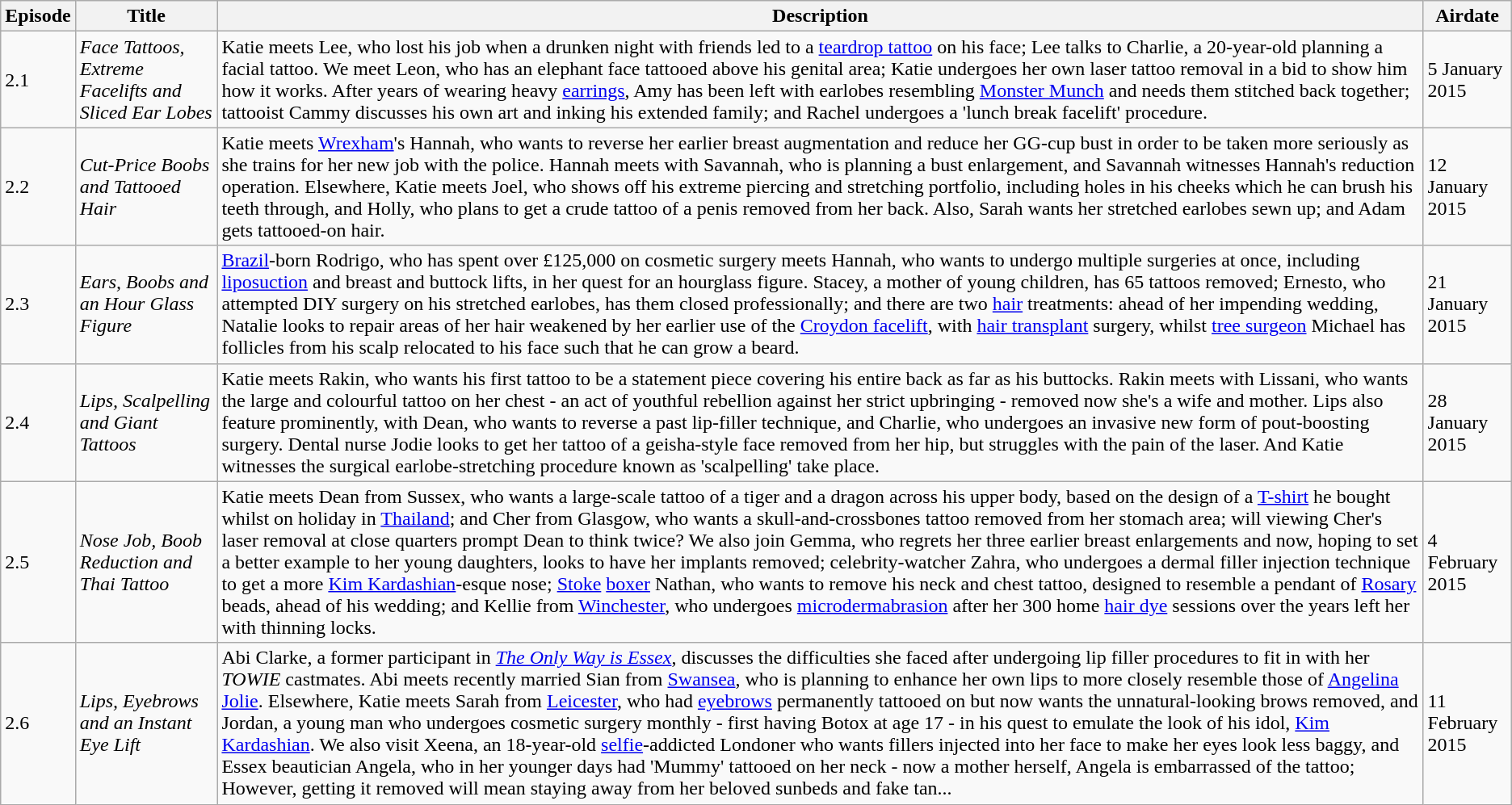<table class="wikitable">
<tr>
<th>Episode</th>
<th>Title</th>
<th>Description</th>
<th>Airdate</th>
</tr>
<tr>
<td>2.1</td>
<td><em>Face Tattoos, Extreme Facelifts and Sliced Ear Lobes</em></td>
<td>Katie meets Lee, who lost his job when a drunken night with friends led to a <a href='#'>teardrop tattoo</a> on his face; Lee talks to Charlie, a 20-year-old planning a facial tattoo. We meet Leon, who has an elephant face tattooed above his genital area; Katie undergoes her own laser tattoo removal in a bid to show him how it works. After years of wearing heavy <a href='#'>earrings</a>, Amy has been left with earlobes resembling <a href='#'>Monster Munch</a> and needs them stitched back together; tattooist Cammy discusses his own art and inking his extended family; and Rachel undergoes a 'lunch break facelift' procedure.</td>
<td>5 January 2015</td>
</tr>
<tr>
<td>2.2</td>
<td><em>Cut-Price Boobs and Tattooed Hair</em></td>
<td>Katie meets <a href='#'>Wrexham</a>'s Hannah, who wants to reverse her earlier breast augmentation and reduce her GG-cup bust in order to be taken more seriously as she trains for her new job with the police. Hannah meets with Savannah, who is planning a bust enlargement, and Savannah witnesses Hannah's reduction operation. Elsewhere, Katie meets Joel, who shows off his extreme piercing and stretching portfolio, including holes in his cheeks which he can brush his teeth through, and Holly, who plans to get a crude tattoo of a penis removed from her back. Also, Sarah wants her stretched earlobes sewn up; and Adam gets tattooed-on hair.</td>
<td>12 January 2015</td>
</tr>
<tr>
<td>2.3</td>
<td><em>Ears, Boobs and an Hour Glass Figure</em></td>
<td><a href='#'>Brazil</a>-born Rodrigo, who has spent over £125,000 on cosmetic surgery meets Hannah, who wants to undergo multiple surgeries at once, including <a href='#'>liposuction</a> and breast and buttock lifts, in her quest for an hourglass figure. Stacey, a mother of young children, has 65 tattoos removed; Ernesto, who attempted DIY surgery on his stretched earlobes, has them closed professionally; and there are two <a href='#'>hair</a> treatments: ahead of her impending wedding, Natalie looks to repair areas of her hair weakened by her earlier use of the <a href='#'>Croydon facelift</a>, with <a href='#'>hair transplant</a> surgery, whilst <a href='#'>tree surgeon</a> Michael has follicles from his scalp relocated to his face such that he can grow a beard.</td>
<td>21 January 2015</td>
</tr>
<tr>
<td>2.4</td>
<td><em>Lips, Scalpelling and Giant Tattoos</em></td>
<td>Katie meets Rakin, who wants his first tattoo to be a statement piece covering his entire back as far as his buttocks. Rakin meets with Lissani, who wants the large and colourful tattoo on her chest - an act of youthful rebellion against her strict upbringing - removed now she's a wife and mother. Lips also feature prominently, with Dean, who wants to reverse a past lip-filler technique, and Charlie, who undergoes an invasive new form of pout-boosting surgery. Dental nurse Jodie looks to get her tattoo of a geisha-style face removed from her hip, but struggles with the pain of the laser. And Katie witnesses the surgical earlobe-stretching procedure known as 'scalpelling' take place.</td>
<td>28 January 2015</td>
</tr>
<tr>
<td>2.5</td>
<td><em>Nose Job, Boob Reduction and Thai Tattoo</em></td>
<td>Katie meets Dean from Sussex, who wants a large-scale tattoo of a tiger and a dragon across his upper body, based on the design of a <a href='#'>T-shirt</a> he bought whilst on holiday in <a href='#'>Thailand</a>; and Cher from Glasgow, who wants a skull-and-crossbones tattoo removed from her stomach area; will viewing Cher's laser removal at close quarters prompt Dean to think twice? We also join Gemma, who regrets her three earlier breast enlargements and now, hoping to set a better example to her young daughters, looks to have her implants removed; celebrity-watcher Zahra, who undergoes a dermal filler injection technique to get a more <a href='#'>Kim Kardashian</a>-esque nose; <a href='#'>Stoke</a> <a href='#'>boxer</a> Nathan, who wants to remove his neck and chest tattoo, designed to resemble a pendant of <a href='#'>Rosary</a> beads, ahead of his wedding; and Kellie from <a href='#'>Winchester</a>, who undergoes <a href='#'>microdermabrasion</a> after her 300 home <a href='#'>hair dye</a> sessions over the years left her with thinning locks.</td>
<td>4 February 2015</td>
</tr>
<tr>
<td>2.6</td>
<td><em>Lips, Eyebrows and an Instant Eye Lift</em></td>
<td>Abi Clarke, a former participant in <em><a href='#'>The Only Way is Essex</a></em>, discusses the difficulties she faced after undergoing lip filler procedures to fit in with her <em>TOWIE</em> castmates. Abi meets recently married Sian from <a href='#'>Swansea</a>, who is planning to enhance her own lips to more closely resemble those of <a href='#'>Angelina Jolie</a>. Elsewhere, Katie meets Sarah from <a href='#'>Leicester</a>, who had <a href='#'>eyebrows</a> permanently tattooed on but now wants the unnatural-looking brows removed, and Jordan, a young man who undergoes cosmetic surgery monthly - first having Botox at age 17 - in his quest to emulate the look of his idol, <a href='#'>Kim Kardashian</a>. We also visit Xeena, an 18-year-old <a href='#'>selfie</a>-addicted Londoner who wants fillers injected into her face to make her eyes look less baggy, and Essex beautician Angela, who in her younger days had 'Mummy' tattooed on her neck - now a mother herself, Angela is embarrassed of the tattoo; However, getting it removed will mean staying away from her beloved sunbeds and fake tan...</td>
<td>11 February 2015</td>
</tr>
</table>
